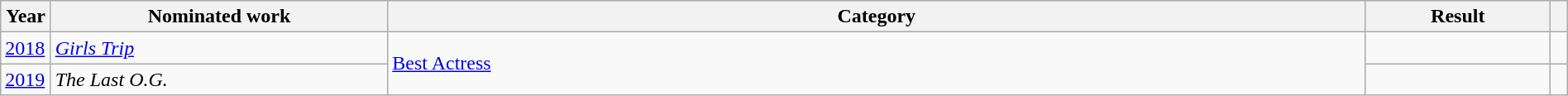<table style="width:100%;" class="wikitable sortable">
<tr>
<th style="width:1%;" scope="col">Year</th>
<th style="width:20%;" scope="col">Nominated work</th>
<th style="width:58%;" scope="col">Category</th>
<th style="width:11%;" scope="col">Result</th>
<th style="width:1%;" scope="col"></th>
</tr>
<tr>
<td><a href='#'>2018</a></td>
<td><em><a href='#'>Girls Trip</a></em></td>
<td rowspan=2><a href='#'>Best Actress</a></td>
<td></td>
<td style="text-align:center;"></td>
</tr>
<tr>
<td><a href='#'>2019</a></td>
<td><em>The Last O.G.</em></td>
<td></td>
<td style="text-align:center;"></td>
</tr>
</table>
